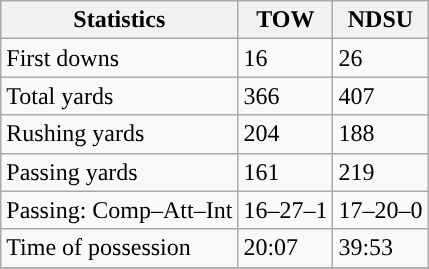<table class="wikitable" style="float: left;">
<tr>
<th>Statistics</th>
<th>TOW</th>
<th>NDSU</th>
</tr>
<tr>
<td>First downs</td>
<td>16</td>
<td>26</td>
</tr>
<tr>
<td>Total yards</td>
<td>366</td>
<td>407</td>
</tr>
<tr>
<td>Rushing yards</td>
<td>204</td>
<td>188</td>
</tr>
<tr>
<td>Passing yards</td>
<td>161</td>
<td>219</td>
</tr>
<tr>
<td>Passing: Comp–Att–Int</td>
<td>16–27–1</td>
<td>17–20–0</td>
</tr>
<tr>
<td>Time of possession</td>
<td>20:07</td>
<td>39:53</td>
</tr>
<tr>
</tr>
</table>
